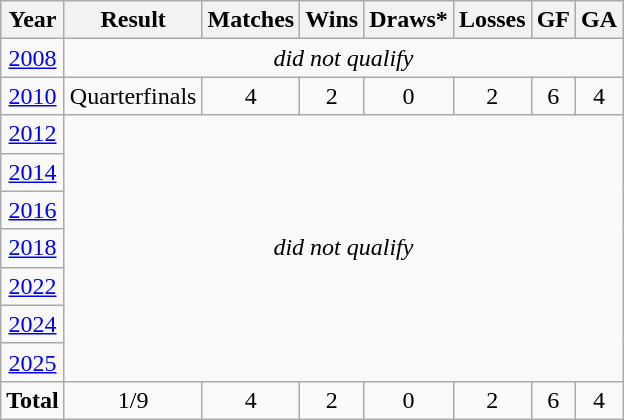<table class="wikitable" style="text-align: center;">
<tr>
<th>Year</th>
<th>Result</th>
<th>Matches</th>
<th>Wins</th>
<th>Draws*</th>
<th>Losses</th>
<th>GF</th>
<th>GA</th>
</tr>
<tr>
<td> <a href='#'>2008</a></td>
<td colspan=7><em>did not qualify</em></td>
</tr>
<tr>
<td> <a href='#'>2010</a></td>
<td>Quarterfinals</td>
<td>4</td>
<td>2</td>
<td>0</td>
<td>2</td>
<td>6</td>
<td>4</td>
</tr>
<tr>
<td> <a href='#'>2012</a></td>
<td colspan=7 rowspan=7><em>did not qualify</em></td>
</tr>
<tr>
<td> <a href='#'>2014</a></td>
</tr>
<tr>
<td> <a href='#'>2016</a></td>
</tr>
<tr>
<td> <a href='#'>2018</a></td>
</tr>
<tr>
<td> <a href='#'>2022</a></td>
</tr>
<tr>
<td> <a href='#'>2024</a></td>
</tr>
<tr>
<td> <a href='#'>2025</a></td>
</tr>
<tr>
<td><strong>Total</strong></td>
<td>1/9</td>
<td>4</td>
<td>2</td>
<td>0</td>
<td>2</td>
<td>6</td>
<td>4</td>
</tr>
</table>
